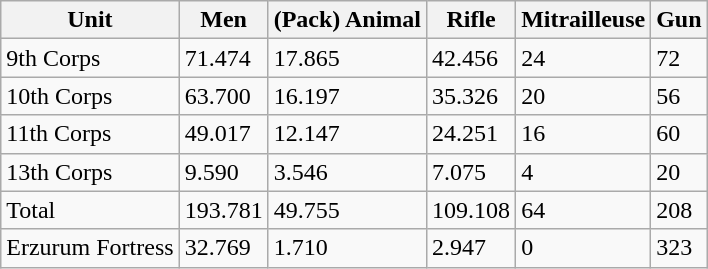<table class="wikitable">
<tr>
<th>Unit</th>
<th>Men</th>
<th>(Pack) Animal</th>
<th>Rifle</th>
<th>Mitrailleuse</th>
<th>Gun</th>
</tr>
<tr>
<td>9th Corps</td>
<td>71.474</td>
<td>17.865</td>
<td>42.456</td>
<td>24</td>
<td>72</td>
</tr>
<tr>
<td>10th Corps</td>
<td>63.700</td>
<td>16.197</td>
<td>35.326</td>
<td>20</td>
<td>56</td>
</tr>
<tr>
<td>11th Corps</td>
<td>49.017</td>
<td>12.147</td>
<td>24.251</td>
<td>16</td>
<td>60</td>
</tr>
<tr>
<td>13th Corps</td>
<td>9.590</td>
<td>3.546</td>
<td>7.075</td>
<td>4</td>
<td>20</td>
</tr>
<tr>
<td>Total</td>
<td>193.781</td>
<td>49.755</td>
<td>109.108</td>
<td>64</td>
<td>208</td>
</tr>
<tr>
<td>Erzurum Fortress</td>
<td>32.769</td>
<td>1.710</td>
<td>2.947</td>
<td>0</td>
<td>323</td>
</tr>
</table>
